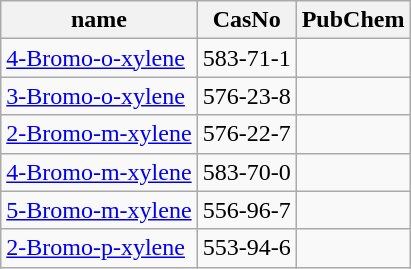<table class="wikitable">
<tr>
<th>name</th>
<th>CasNo</th>
<th>PubChem</th>
</tr>
<tr>
<td><a href='#'>4-Bromo-o-xylene</a></td>
<td>583-71-1</td>
<td></td>
</tr>
<tr>
<td><a href='#'>3-Bromo-o-xylene</a></td>
<td>576-23-8</td>
<td></td>
</tr>
<tr>
<td><a href='#'>2-Bromo-m-xylene</a></td>
<td>576-22-7</td>
<td></td>
</tr>
<tr>
<td><a href='#'>4-Bromo-m-xylene</a></td>
<td>583-70-0</td>
<td></td>
</tr>
<tr>
<td><a href='#'>5-Bromo-m-xylene</a></td>
<td>556-96-7</td>
<td></td>
</tr>
<tr>
<td><a href='#'>2-Bromo-p-xylene</a></td>
<td>553-94-6</td>
<td></td>
</tr>
</table>
